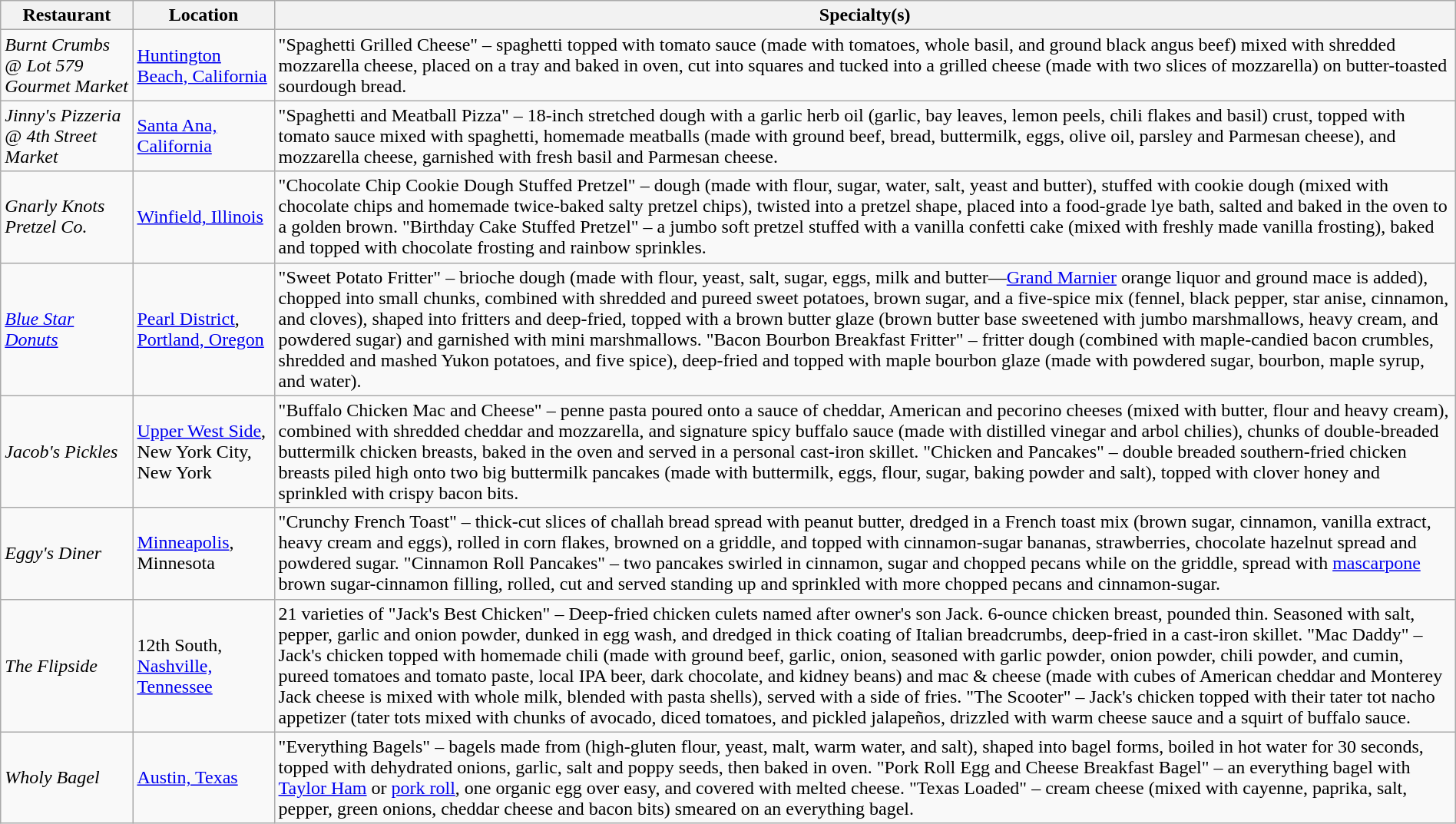<table class="wikitable" style="width:100%;">
<tr>
<th>Restaurant</th>
<th>Location</th>
<th>Specialty(s)</th>
</tr>
<tr>
<td><em>Burnt Crumbs</em> @ <em>Lot 579 Gourmet Market</em></td>
<td><a href='#'>Huntington Beach, California</a></td>
<td>"Spaghetti Grilled Cheese" – spaghetti topped with tomato sauce (made with tomatoes, whole basil, and ground black angus beef) mixed with shredded mozzarella cheese, placed on a tray and baked in oven, cut into squares and tucked into a grilled cheese (made with two slices of mozzarella) on butter-toasted sourdough bread.</td>
</tr>
<tr>
<td><em>Jinny's Pizzeria</em> @ <em>4th Street Market</em></td>
<td><a href='#'>Santa Ana, California</a></td>
<td>"Spaghetti and Meatball Pizza" – 18-inch stretched dough with a garlic herb oil (garlic, bay leaves, lemon peels, chili flakes and basil) crust, topped with tomato sauce mixed with spaghetti, homemade meatballs (made with ground beef, bread, buttermilk, eggs, olive oil, parsley and Parmesan cheese), and mozzarella cheese, garnished with fresh basil and Parmesan cheese.</td>
</tr>
<tr>
<td><em>Gnarly Knots Pretzel Co.</em></td>
<td><a href='#'>Winfield, Illinois</a></td>
<td>"Chocolate Chip Cookie Dough Stuffed Pretzel" – dough (made with flour, sugar, water, salt, yeast and butter), stuffed with cookie dough (mixed with chocolate chips and homemade twice-baked salty pretzel chips), twisted into a pretzel shape, placed into a food-grade lye bath, salted and baked in the oven to a golden brown. "Birthday Cake Stuffed Pretzel" – a jumbo soft pretzel stuffed with a vanilla confetti cake (mixed with freshly made vanilla frosting), baked and topped with chocolate frosting and rainbow sprinkles.</td>
</tr>
<tr>
<td><em><a href='#'>Blue Star Donuts</a></em></td>
<td><a href='#'>Pearl District</a>, <a href='#'>Portland, Oregon</a></td>
<td>"Sweet Potato Fritter" – brioche dough (made with flour, yeast, salt, sugar, eggs, milk and butter—<a href='#'>Grand Marnier</a> orange liquor and ground mace is added), chopped into small chunks, combined with shredded and pureed sweet potatoes, brown sugar, and a five-spice mix (fennel, black pepper, star anise, cinnamon, and cloves), shaped into fritters and deep-fried, topped with a brown butter glaze (brown butter base sweetened with jumbo marshmallows, heavy cream, and powdered sugar) and garnished with mini marshmallows. "Bacon Bourbon Breakfast Fritter" – fritter dough (combined with maple-candied bacon crumbles, shredded and mashed Yukon potatoes, and five spice), deep-fried and topped with maple bourbon glaze (made with powdered sugar, bourbon, maple syrup, and water).</td>
</tr>
<tr>
<td><em>Jacob's Pickles</em></td>
<td><a href='#'>Upper West Side</a>, New York City, New York</td>
<td>"Buffalo Chicken Mac and Cheese" – penne pasta poured onto a sauce of cheddar, American and pecorino cheeses (mixed with butter, flour and heavy cream), combined with shredded cheddar and mozzarella, and signature spicy buffalo sauce (made with distilled vinegar and arbol chilies), chunks of double-breaded buttermilk chicken breasts, baked in the oven and served in a personal cast-iron skillet. "Chicken and Pancakes" – double breaded southern-fried chicken breasts piled high onto two big buttermilk pancakes (made with buttermilk, eggs, flour, sugar, baking powder and salt), topped with clover honey and sprinkled with crispy bacon bits.</td>
</tr>
<tr>
<td><em>Eggy's Diner</em></td>
<td><a href='#'>Minneapolis</a>, Minnesota</td>
<td>"Crunchy French Toast" – thick-cut slices of challah bread spread with peanut butter, dredged in a French toast mix (brown sugar, cinnamon, vanilla extract, heavy cream and eggs), rolled in corn flakes, browned on a griddle, and topped with cinnamon-sugar bananas, strawberries, chocolate hazelnut spread and powdered sugar. "Cinnamon Roll Pancakes" – two pancakes swirled in cinnamon, sugar and chopped pecans while on the griddle, spread with <a href='#'>mascarpone</a> brown sugar-cinnamon filling, rolled, cut and served standing up and sprinkled with more chopped pecans and cinnamon-sugar.</td>
</tr>
<tr>
<td><em>The Flipside</em></td>
<td>12th South, <a href='#'>Nashville, Tennessee</a></td>
<td>21 varieties of "Jack's Best Chicken" – Deep-fried chicken culets named after owner's son Jack. 6-ounce chicken breast, pounded thin. Seasoned with salt, pepper, garlic and onion powder, dunked in egg wash, and dredged in thick coating of Italian breadcrumbs, deep-fried in a cast-iron skillet. "Mac Daddy" – Jack's chicken topped with homemade chili (made with ground beef, garlic, onion, seasoned with garlic powder, onion powder, chili powder, and cumin, pureed tomatoes and tomato paste, local IPA beer, dark chocolate, and kidney beans) and mac & cheese (made with cubes of American cheddar and Monterey Jack cheese is mixed with whole milk, blended with pasta shells), served with a side of fries. "The Scooter" – Jack's chicken topped with their tater tot nacho appetizer (tater tots mixed with chunks of avocado, diced tomatoes, and pickled jalapeños, drizzled with warm cheese sauce and a squirt of buffalo sauce.</td>
</tr>
<tr>
<td><em>Wholy Bagel</em></td>
<td><a href='#'>Austin, Texas</a></td>
<td>"Everything Bagels" – bagels made from (high-gluten flour, yeast, malt, warm water, and salt), shaped into bagel forms, boiled in hot water for 30 seconds, topped with dehydrated onions, garlic, salt and poppy seeds, then baked in oven. "Pork Roll Egg and Cheese Breakfast Bagel" – an everything bagel with <a href='#'>Taylor Ham</a> or <a href='#'>pork roll</a>, one organic egg over easy, and covered with melted cheese. "Texas Loaded" – cream cheese (mixed with cayenne, paprika, salt, pepper, green onions, cheddar cheese and bacon bits) smeared on an everything bagel.</td>
</tr>
</table>
